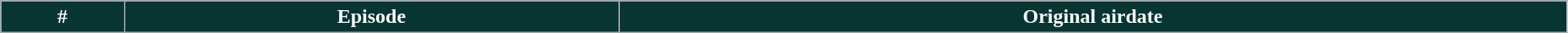<table class="wikitable plainrowheaders" style="width:98%;">
<tr>
<th ! style="background-color: #073532; color: #ffffff;">#</th>
<th ! style="background-color: #073532; color: #ffffff;">Episode</th>
<th ! style="background-color: #073532; color: #ffffff;">Original airdate<br>





</th>
</tr>
</table>
